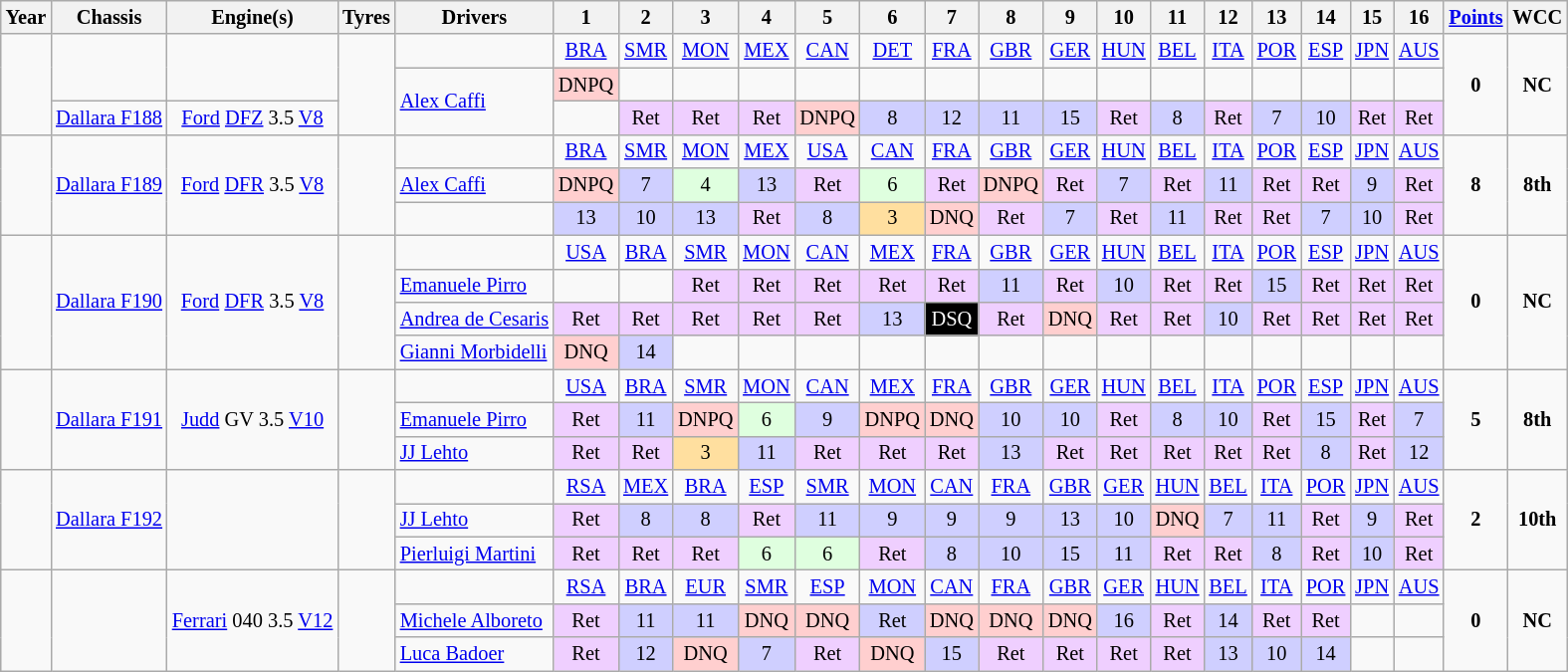<table class="wikitable" style="text-align:center; font-size:85%">
<tr>
<th>Year</th>
<th>Chassis</th>
<th>Engine(s)</th>
<th>Tyres</th>
<th>Drivers</th>
<th>1</th>
<th>2</th>
<th>3</th>
<th>4</th>
<th>5</th>
<th>6</th>
<th>7</th>
<th>8</th>
<th>9</th>
<th>10</th>
<th>11</th>
<th>12</th>
<th>13</th>
<th>14</th>
<th>15</th>
<th>16</th>
<th><a href='#'>Points</a></th>
<th>WCC</th>
</tr>
<tr>
<td rowspan="3"></td>
<td rowspan="2"></td>
<td rowspan="2"></td>
<td rowspan="3"></td>
<td></td>
<td><a href='#'>BRA</a></td>
<td><a href='#'>SMR</a></td>
<td><a href='#'>MON</a></td>
<td><a href='#'>MEX</a></td>
<td><a href='#'>CAN</a></td>
<td><a href='#'>DET</a></td>
<td><a href='#'>FRA</a></td>
<td><a href='#'>GBR</a></td>
<td><a href='#'>GER</a></td>
<td><a href='#'>HUN</a></td>
<td><a href='#'>BEL</a></td>
<td><a href='#'>ITA</a></td>
<td><a href='#'>POR</a></td>
<td><a href='#'>ESP</a></td>
<td><a href='#'>JPN</a></td>
<td><a href='#'>AUS</a></td>
<td rowspan="3"><strong>0</strong></td>
<td rowspan="3"><strong>NC</strong></td>
</tr>
<tr>
<td align="left" rowspan="2"> <a href='#'>Alex Caffi</a></td>
<td style="background:#FFCFCF;">DNPQ</td>
<td></td>
<td></td>
<td></td>
<td></td>
<td></td>
<td></td>
<td></td>
<td></td>
<td></td>
<td></td>
<td></td>
<td></td>
<td></td>
<td></td>
<td></td>
</tr>
<tr>
<td><a href='#'>Dallara F188</a></td>
<td><a href='#'>Ford</a> <a href='#'>DFZ</a> 3.5 <a href='#'>V8</a></td>
<td></td>
<td style="background:#EFCFFF;">Ret</td>
<td style="background:#EFCFFF;">Ret</td>
<td style="background:#EFCFFF;">Ret</td>
<td style="background:#FFCFCF;">DNPQ</td>
<td style="background:#CFCFFF;">8</td>
<td style="background:#CFCFFF;">12</td>
<td style="background:#CFCFFF;">11</td>
<td style="background:#CFCFFF;">15</td>
<td style="background:#EFCFFF;">Ret</td>
<td style="background:#CFCFFF;">8</td>
<td style="background:#EFCFFF;">Ret</td>
<td style="background:#CFCFFF;">7</td>
<td style="background:#CFCFFF;">10</td>
<td style="background:#EFCFFF;">Ret</td>
<td style="background:#EFCFFF;">Ret</td>
</tr>
<tr>
<td rowspan="3"></td>
<td rowspan="3"><a href='#'>Dallara F189</a></td>
<td rowspan="3"><a href='#'>Ford</a> <a href='#'>DFR</a> 3.5 <a href='#'>V8</a></td>
<td rowspan="3"></td>
<td></td>
<td><a href='#'>BRA</a></td>
<td><a href='#'>SMR</a></td>
<td><a href='#'>MON</a></td>
<td><a href='#'>MEX</a></td>
<td><a href='#'>USA</a></td>
<td><a href='#'>CAN</a></td>
<td><a href='#'>FRA</a></td>
<td><a href='#'>GBR</a></td>
<td><a href='#'>GER</a></td>
<td><a href='#'>HUN</a></td>
<td><a href='#'>BEL</a></td>
<td><a href='#'>ITA</a></td>
<td><a href='#'>POR</a></td>
<td><a href='#'>ESP</a></td>
<td><a href='#'>JPN</a></td>
<td><a href='#'>AUS</a></td>
<td rowspan="3"><strong>8</strong></td>
<td rowspan="3"><strong>8th</strong></td>
</tr>
<tr>
<td align="left"> <a href='#'>Alex Caffi</a></td>
<td style="background:#FFCFCF;">DNPQ</td>
<td style="background:#CFCFFF;">7</td>
<td style="background:#DFFFDF;">4</td>
<td style="background:#CFCFFF;">13</td>
<td style="background:#EFCFFF;">Ret</td>
<td style="background:#DFFFDF;">6</td>
<td style="background:#EFCFFF;">Ret</td>
<td style="background:#FFCFCF;">DNPQ</td>
<td style="background:#EFCFFF;">Ret</td>
<td style="background:#CFCFFF;">7</td>
<td style="background:#EFCFFF;">Ret</td>
<td style="background:#CFCFFF;">11</td>
<td style="background:#EFCFFF;">Ret</td>
<td style="background:#EFCFFF;">Ret</td>
<td style="background:#CFCFFF;">9</td>
<td style="background:#EFCFFF;">Ret</td>
</tr>
<tr>
<td align="left"></td>
<td style="background:#CFCFFF;">13</td>
<td style="background:#CFCFFF;">10</td>
<td style="background:#CFCFFF;">13</td>
<td style="background:#EFCFFF;">Ret</td>
<td style="background:#CFCFFF;">8</td>
<td style="background:#FFDF9F;">3</td>
<td style="background:#FFCFCF;">DNQ</td>
<td style="background:#EFCFFF;">Ret</td>
<td style="background:#CFCFFF;">7</td>
<td style="background:#EFCFFF;">Ret</td>
<td style="background:#CFCFFF;">11</td>
<td style="background:#EFCFFF;">Ret</td>
<td style="background:#EFCFFF;">Ret</td>
<td style="background:#CFCFFF;">7</td>
<td style="background:#CFCFFF;">10</td>
<td style="background:#EFCFFF;">Ret</td>
</tr>
<tr>
<td rowspan="4"></td>
<td rowspan="4"><a href='#'>Dallara F190</a></td>
<td rowspan="4"><a href='#'>Ford</a> <a href='#'>DFR</a> 3.5 <a href='#'>V8</a></td>
<td rowspan="4"></td>
<td></td>
<td><a href='#'>USA</a></td>
<td><a href='#'>BRA</a></td>
<td><a href='#'>SMR</a></td>
<td><a href='#'>MON</a></td>
<td><a href='#'>CAN</a></td>
<td><a href='#'>MEX</a></td>
<td><a href='#'>FRA</a></td>
<td><a href='#'>GBR</a></td>
<td><a href='#'>GER</a></td>
<td><a href='#'>HUN</a></td>
<td><a href='#'>BEL</a></td>
<td><a href='#'>ITA</a></td>
<td><a href='#'>POR</a></td>
<td><a href='#'>ESP</a></td>
<td><a href='#'>JPN</a></td>
<td><a href='#'>AUS</a></td>
<td rowspan="4"><strong>0</strong></td>
<td rowspan="4"><strong>NC</strong></td>
</tr>
<tr>
<td align="left"> <a href='#'>Emanuele Pirro</a></td>
<td></td>
<td></td>
<td style="background:#EFCFFF;">Ret</td>
<td style="background:#EFCFFF;">Ret</td>
<td style="background:#EFCFFF;">Ret</td>
<td style="background:#EFCFFF;">Ret</td>
<td style="background:#EFCFFF;">Ret</td>
<td style="background:#CFCFFF;">11</td>
<td style="background:#EFCFFF;">Ret</td>
<td style="background:#CFCFFF;">10</td>
<td style="background:#EFCFFF;">Ret</td>
<td style="background:#EFCFFF;">Ret</td>
<td style="background:#CFCFFF;">15</td>
<td style="background:#EFCFFF;">Ret</td>
<td style="background:#EFCFFF;">Ret</td>
<td style="background:#EFCFFF;">Ret</td>
</tr>
<tr>
<td align="left"> <a href='#'>Andrea de Cesaris</a></td>
<td style="background:#EFCFFF;">Ret</td>
<td style="background:#EFCFFF;">Ret</td>
<td style="background:#EFCFFF;">Ret</td>
<td style="background:#EFCFFF;">Ret</td>
<td style="background:#EFCFFF;">Ret</td>
<td style="background:#CFCFFF;">13</td>
<td style="background:#000000; color:white">DSQ</td>
<td style="background:#EFCFFF;">Ret</td>
<td style="background:#FFCFCF;">DNQ</td>
<td style="background:#EFCFFF;">Ret</td>
<td style="background:#EFCFFF;">Ret</td>
<td style="background:#CFCFFF;">10</td>
<td style="background:#EFCFFF;">Ret</td>
<td style="background:#EFCFFF;">Ret</td>
<td style="background:#EFCFFF;">Ret</td>
<td style="background:#EFCFFF;">Ret</td>
</tr>
<tr>
<td align="left"> <a href='#'>Gianni Morbidelli</a></td>
<td style="background:#FFCFCF;">DNQ</td>
<td style="background:#CFCFFF;">14</td>
<td></td>
<td></td>
<td></td>
<td></td>
<td></td>
<td></td>
<td></td>
<td></td>
<td></td>
<td></td>
<td></td>
<td></td>
<td></td>
<td></td>
</tr>
<tr>
<td rowspan="3"></td>
<td rowspan="3"><a href='#'>Dallara F191</a></td>
<td rowspan="3"><a href='#'>Judd</a> GV 3.5 <a href='#'>V10</a></td>
<td rowspan="3"></td>
<td></td>
<td><a href='#'>USA</a></td>
<td><a href='#'>BRA</a></td>
<td><a href='#'>SMR</a></td>
<td><a href='#'>MON</a></td>
<td><a href='#'>CAN</a></td>
<td><a href='#'>MEX</a></td>
<td><a href='#'>FRA</a></td>
<td><a href='#'>GBR</a></td>
<td><a href='#'>GER</a></td>
<td><a href='#'>HUN</a></td>
<td><a href='#'>BEL</a></td>
<td><a href='#'>ITA</a></td>
<td><a href='#'>POR</a></td>
<td><a href='#'>ESP</a></td>
<td><a href='#'>JPN</a></td>
<td><a href='#'>AUS</a></td>
<td rowspan="3"><strong>5</strong></td>
<td rowspan="3"><strong>8th</strong></td>
</tr>
<tr>
<td align="left"> <a href='#'>Emanuele Pirro</a></td>
<td style="background:#EFCFFF;">Ret</td>
<td style="background:#CFCFFF;">11</td>
<td style="background:#FFCFCF;">DNPQ</td>
<td style="background:#DFFFDF;">6</td>
<td style="background:#CFCFFF;">9</td>
<td style="background:#FFCFCF;">DNPQ</td>
<td style="background:#FFCFCF;">DNQ</td>
<td style="background:#CFCFFF;">10</td>
<td style="background:#CFCFFF;">10</td>
<td style="background:#EFCFFF;">Ret</td>
<td style="background:#CFCFFF;">8</td>
<td style="background:#CFCFFF;">10</td>
<td style="background:#EFCFFF;">Ret</td>
<td style="background:#CFCFFF;">15</td>
<td style="background:#EFCFFF;">Ret</td>
<td style="background:#CFCFFF;">7</td>
</tr>
<tr>
<td align="left"> <a href='#'>JJ Lehto</a></td>
<td style="background:#EFCFFF;">Ret</td>
<td style="background:#EFCFFF;">Ret</td>
<td style="background:#FFDF9F;">3</td>
<td style="background:#CFCFFF;">11</td>
<td style="background:#EFCFFF;">Ret</td>
<td style="background:#EFCFFF;">Ret</td>
<td style="background:#EFCFFF;">Ret</td>
<td style="background:#CFCFFF;">13</td>
<td style="background:#EFCFFF;">Ret</td>
<td style="background:#EFCFFF;">Ret</td>
<td style="background:#EFCFFF;">Ret</td>
<td style="background:#EFCFFF;">Ret</td>
<td style="background:#EFCFFF;">Ret</td>
<td style="background:#CFCFFF;">8</td>
<td style="background:#EFCFFF;">Ret</td>
<td style="background:#CFCFFF;">12</td>
</tr>
<tr>
<td rowspan="3"></td>
<td rowspan="3"><a href='#'>Dallara F192</a></td>
<td rowspan="3"></td>
<td rowspan="3"></td>
<td></td>
<td><a href='#'>RSA</a></td>
<td><a href='#'>MEX</a></td>
<td><a href='#'>BRA</a></td>
<td><a href='#'>ESP</a></td>
<td><a href='#'>SMR</a></td>
<td><a href='#'>MON</a></td>
<td><a href='#'>CAN</a></td>
<td><a href='#'>FRA</a></td>
<td><a href='#'>GBR</a></td>
<td><a href='#'>GER</a></td>
<td><a href='#'>HUN</a></td>
<td><a href='#'>BEL</a></td>
<td><a href='#'>ITA</a></td>
<td><a href='#'>POR</a></td>
<td><a href='#'>JPN</a></td>
<td><a href='#'>AUS</a></td>
<td rowspan="3"><strong>2</strong></td>
<td rowspan="3"><strong>10th</strong></td>
</tr>
<tr>
<td align="left"> <a href='#'>JJ Lehto</a></td>
<td style="background:#EFCFFF;">Ret</td>
<td style="background:#CFCFFF;">8</td>
<td style="background:#CFCFFF;">8</td>
<td style="background:#EFCFFF;">Ret</td>
<td style="background:#CFCFFF;">11</td>
<td style="background:#CFCFFF;">9</td>
<td style="background:#CFCFFF;">9</td>
<td style="background:#CFCFFF;">9</td>
<td style="background:#CFCFFF;">13</td>
<td style="background:#CFCFFF;">10</td>
<td style="background:#FFCFCF;">DNQ</td>
<td style="background:#CFCFFF;">7</td>
<td style="background:#CFCFFF;">11</td>
<td style="background:#EFCFFF;">Ret</td>
<td style="background:#CFCFFF;">9</td>
<td style="background:#EFCFFF;">Ret</td>
</tr>
<tr>
<td align="left"> <a href='#'>Pierluigi Martini</a></td>
<td style="background:#EFCFFF;">Ret</td>
<td style="background:#EFCFFF;">Ret</td>
<td style="background:#EFCFFF;">Ret</td>
<td style="background:#DFFFDF;">6</td>
<td style="background:#DFFFDF;">6</td>
<td style="background:#EFCFFF;">Ret</td>
<td style="background:#CFCFFF;">8</td>
<td style="background:#CFCFFF;">10</td>
<td style="background:#CFCFFF;">15</td>
<td style="background:#CFCFFF;">11</td>
<td style="background:#EFCFFF;">Ret</td>
<td style="background:#EFCFFF;">Ret</td>
<td style="background:#CFCFFF;">8</td>
<td style="background:#EFCFFF;">Ret</td>
<td style="background:#CFCFFF;">10</td>
<td style="background:#EFCFFF;">Ret</td>
</tr>
<tr>
<td rowspan="3"></td>
<td rowspan="3"></td>
<td rowspan="3"><a href='#'>Ferrari</a> 040 3.5 <a href='#'>V12</a></td>
<td rowspan="3"></td>
<td></td>
<td><a href='#'>RSA</a></td>
<td><a href='#'>BRA</a></td>
<td><a href='#'>EUR</a></td>
<td><a href='#'>SMR</a></td>
<td><a href='#'>ESP</a></td>
<td><a href='#'>MON</a></td>
<td><a href='#'>CAN</a></td>
<td><a href='#'>FRA</a></td>
<td><a href='#'>GBR</a></td>
<td><a href='#'>GER</a></td>
<td><a href='#'>HUN</a></td>
<td><a href='#'>BEL</a></td>
<td><a href='#'>ITA</a></td>
<td><a href='#'>POR</a></td>
<td><a href='#'>JPN</a></td>
<td><a href='#'>AUS</a></td>
<td rowspan="3"><strong>0</strong></td>
<td rowspan="3"><strong>NC</strong></td>
</tr>
<tr>
<td align="left"> <a href='#'>Michele Alboreto</a></td>
<td style="background:#EFCFFF;">Ret</td>
<td style="background:#CFCFFF;">11</td>
<td style="background:#CFCFFF;">11</td>
<td style="background:#FFCFCF;">DNQ</td>
<td style="background:#FFCFCF;">DNQ</td>
<td style="background:#CFCFFF;">Ret</td>
<td style="background:#FFCFCF;">DNQ</td>
<td style="background:#FFCFCF;">DNQ</td>
<td style="background:#FFCFCF;">DNQ</td>
<td style="background:#CFCFFF;">16</td>
<td style="background:#EFCFFF;">Ret</td>
<td style="background:#CFCFFF;">14</td>
<td style="background:#EFCFFF;">Ret</td>
<td style="background:#EFCFFF;">Ret</td>
<td></td>
<td></td>
</tr>
<tr>
<td align="left"> <a href='#'>Luca Badoer</a></td>
<td style="background:#EFCFFF;">Ret</td>
<td style="background:#CFCFFF;">12</td>
<td style="background:#FFCFCF;">DNQ</td>
<td style="background:#CFCFFF;">7</td>
<td style="background:#EFCFFF;">Ret</td>
<td style="background:#FFCFCF;">DNQ</td>
<td style="background:#CFCFFF;">15</td>
<td style="background:#EFCFFF;">Ret</td>
<td style="background:#EFCFFF;">Ret</td>
<td style="background:#EFCFFF;">Ret</td>
<td style="background:#EFCFFF;">Ret</td>
<td style="background:#CFCFFF;">13</td>
<td style="background:#CFCFFF;">10</td>
<td style="background:#CFCFFF;">14</td>
<td></td>
<td></td>
</tr>
</table>
